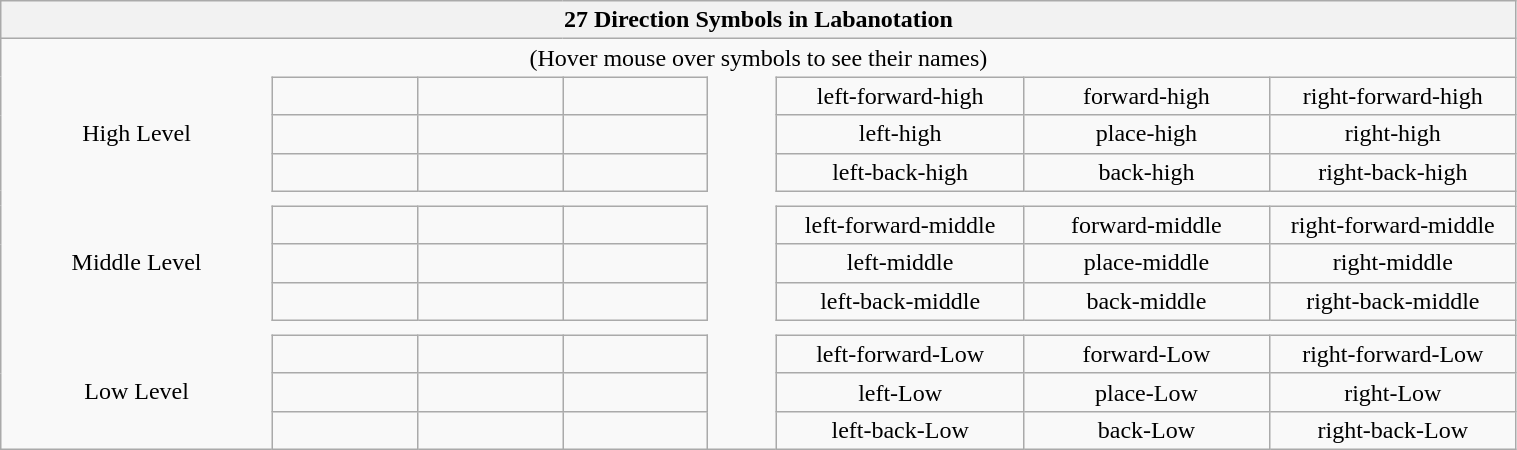<table style="width: 80%" border="1" class="wikitable collapsible collapsed">
<tr>
<th colspan="8">27 Direction Symbols in Labanotation</th>
</tr>
<tr align="center" style="height: 10px;">
<td colspan="8" style="border: 0px solid darkgray;">(Hover mouse over symbols to see their names)</td>
</tr>
<tr align="center">
<td rowspan="3" width="100pt" style="border: 0px solid darkgray;">High Level</td>
<td width="50pt"></td>
<td width="50pt"></td>
<td width="50pt"></td>
<td rowspan="11" width="20pt" style="border: 0px solid darkgray;"></td>
<td width="90pt">left-forward-high</td>
<td width="90pt">forward-high</td>
<td width="90pt">right-forward-high</td>
</tr>
<tr align="center">
<td></td>
<td></td>
<td></td>
<td>left-high</td>
<td>place-high</td>
<td>right-high</td>
</tr>
<tr align="center">
<td></td>
<td></td>
<td></td>
<td>left-back-high</td>
<td>back-high</td>
<td>right-back-high</td>
</tr>
<tr align="center" style="height: 10px;">
<td colspan="8" style="border: 0px solid darkgray;"></td>
</tr>
<tr align="center">
<td rowspan="3" width="100pt" style="border: 0px solid darkgray;">Middle Level</td>
<td width="50pt"></td>
<td width="50pt"></td>
<td width="50pt"></td>
<td width="90pt">left-forward-middle</td>
<td width="90pt">forward-middle</td>
<td width="90pt">right-forward-middle</td>
</tr>
<tr align="center">
<td></td>
<td></td>
<td></td>
<td>left-middle</td>
<td>place-middle</td>
<td>right-middle</td>
</tr>
<tr align="center">
<td></td>
<td></td>
<td></td>
<td>left-back-middle</td>
<td>back-middle</td>
<td>right-back-middle</td>
</tr>
<tr align="center" style="height: 10px;">
<td colspan="8" style="border: 0px solid darkgray;"></td>
</tr>
<tr align="center">
<td rowspan="3" width="100pt" style="border: 0px solid darkgray;">Low Level</td>
<td width="50pt"></td>
<td width="50pt"></td>
<td width="50pt"></td>
<td width="90pt">left-forward-Low</td>
<td width="90pt">forward-Low</td>
<td width="90pt">right-forward-Low</td>
</tr>
<tr align="center">
<td></td>
<td></td>
<td></td>
<td>left-Low</td>
<td>place-Low</td>
<td>right-Low</td>
</tr>
<tr align="center">
<td></td>
<td></td>
<td></td>
<td>left-back-Low</td>
<td>back-Low</td>
<td>right-back-Low</td>
</tr>
</table>
